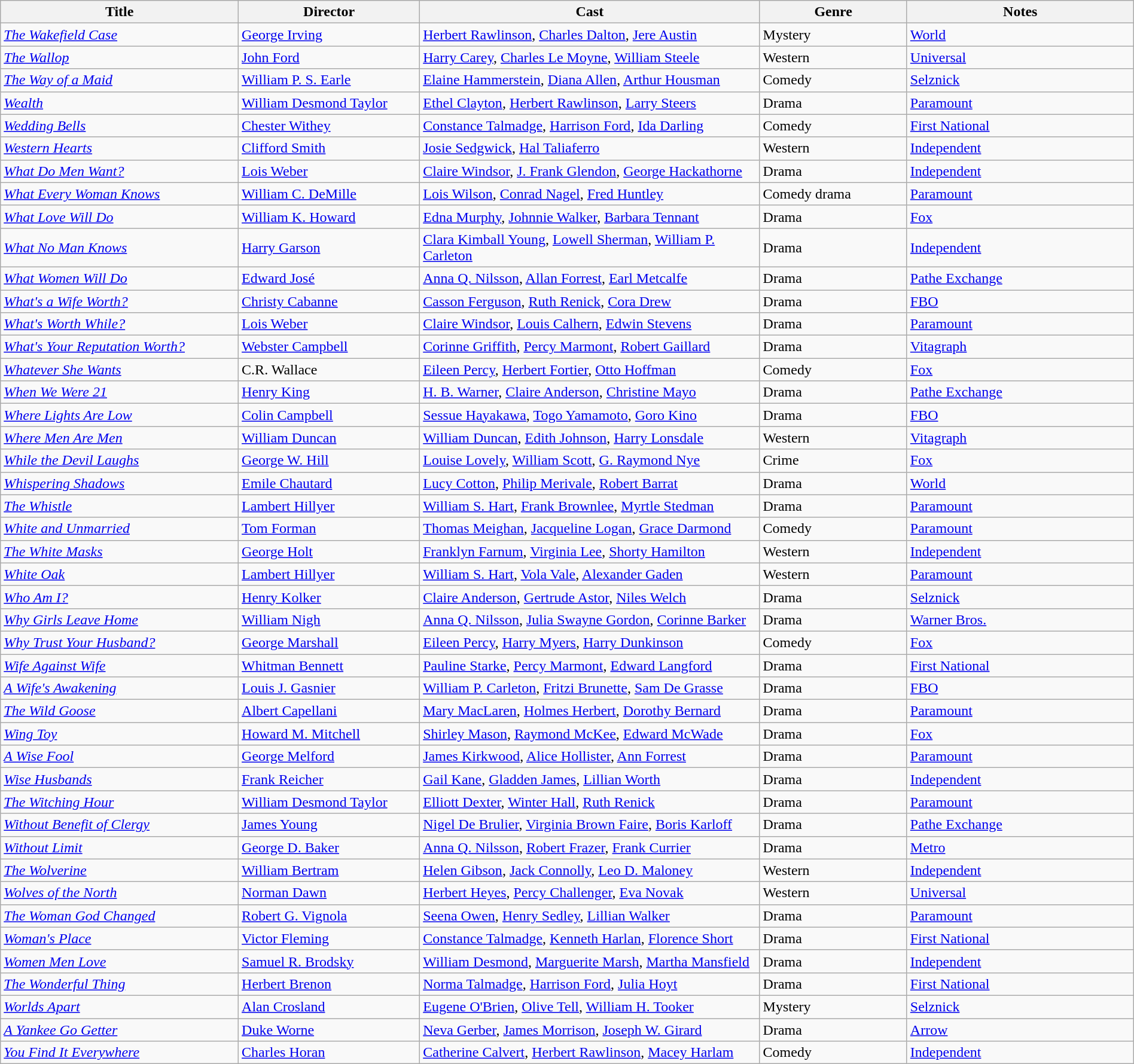<table class="wikitable" style="width:100%;">
<tr>
<th style="width:21%;">Title</th>
<th style="width:16%;">Director</th>
<th style="width:30%;">Cast</th>
<th style="width:13%;">Genre</th>
<th style="width:20%;">Notes</th>
</tr>
<tr>
<td><em><a href='#'>The Wakefield Case</a></em></td>
<td><a href='#'>George Irving</a></td>
<td><a href='#'>Herbert Rawlinson</a>, <a href='#'>Charles Dalton</a>, <a href='#'>Jere Austin</a></td>
<td>Mystery</td>
<td><a href='#'>World</a></td>
</tr>
<tr>
<td><em><a href='#'>The Wallop</a></em></td>
<td><a href='#'>John Ford</a></td>
<td><a href='#'>Harry Carey</a>, <a href='#'>Charles Le Moyne</a>, <a href='#'>William Steele</a></td>
<td>Western</td>
<td><a href='#'>Universal</a></td>
</tr>
<tr>
<td><em><a href='#'>The Way of a Maid</a></em></td>
<td><a href='#'>William P. S. Earle</a></td>
<td><a href='#'>Elaine Hammerstein</a>, <a href='#'>Diana Allen</a>, <a href='#'>Arthur Housman</a></td>
<td>Comedy</td>
<td><a href='#'>Selznick</a></td>
</tr>
<tr>
<td><em><a href='#'>Wealth</a></em></td>
<td><a href='#'>William Desmond Taylor</a></td>
<td><a href='#'>Ethel Clayton</a>, <a href='#'>Herbert Rawlinson</a>, <a href='#'>Larry Steers</a></td>
<td>Drama</td>
<td><a href='#'>Paramount</a></td>
</tr>
<tr>
<td><em><a href='#'>Wedding Bells</a></em></td>
<td><a href='#'>Chester Withey</a></td>
<td><a href='#'>Constance Talmadge</a>, <a href='#'>Harrison Ford</a>, <a href='#'>Ida Darling</a></td>
<td>Comedy</td>
<td><a href='#'>First National</a></td>
</tr>
<tr>
<td><em><a href='#'>Western Hearts</a></em></td>
<td><a href='#'>Clifford Smith</a></td>
<td><a href='#'>Josie Sedgwick</a>, <a href='#'>Hal Taliaferro</a></td>
<td>Western</td>
<td><a href='#'>Independent</a></td>
</tr>
<tr>
<td><em><a href='#'>What Do Men Want?</a></em></td>
<td><a href='#'>Lois Weber</a></td>
<td><a href='#'>Claire Windsor</a>, <a href='#'>J. Frank Glendon</a>, <a href='#'>George Hackathorne</a></td>
<td>Drama</td>
<td><a href='#'>Independent</a></td>
</tr>
<tr>
<td><em><a href='#'>What Every Woman Knows</a></em></td>
<td><a href='#'>William C. DeMille</a></td>
<td><a href='#'>Lois Wilson</a>, <a href='#'>Conrad Nagel</a>, <a href='#'>Fred Huntley</a></td>
<td>Comedy drama</td>
<td><a href='#'>Paramount</a></td>
</tr>
<tr>
<td><em><a href='#'>What Love Will Do</a></em></td>
<td><a href='#'>William K. Howard</a></td>
<td><a href='#'>Edna Murphy</a>, <a href='#'>Johnnie Walker</a>, <a href='#'>Barbara Tennant</a></td>
<td>Drama</td>
<td><a href='#'>Fox</a></td>
</tr>
<tr>
<td><em><a href='#'>What No Man Knows</a></em></td>
<td><a href='#'>Harry Garson</a></td>
<td><a href='#'>Clara Kimball Young</a>, <a href='#'>Lowell Sherman</a>, <a href='#'>William P. Carleton</a></td>
<td>Drama</td>
<td><a href='#'>Independent</a></td>
</tr>
<tr>
<td><em><a href='#'>What Women Will Do</a></em></td>
<td><a href='#'>Edward José</a></td>
<td><a href='#'>Anna Q. Nilsson</a>, <a href='#'>Allan Forrest</a>, <a href='#'>Earl Metcalfe</a></td>
<td>Drama</td>
<td><a href='#'>Pathe Exchange</a></td>
</tr>
<tr>
<td><em><a href='#'>What's a Wife Worth?</a></em></td>
<td><a href='#'>Christy Cabanne</a></td>
<td><a href='#'>Casson Ferguson</a>, <a href='#'>Ruth Renick</a>, <a href='#'>Cora Drew</a></td>
<td>Drama</td>
<td><a href='#'>FBO</a></td>
</tr>
<tr>
<td><em><a href='#'>What's Worth While?</a></em></td>
<td><a href='#'>Lois Weber</a></td>
<td><a href='#'>Claire Windsor</a>, <a href='#'>Louis Calhern</a>, <a href='#'>Edwin Stevens</a></td>
<td>Drama</td>
<td><a href='#'>Paramount</a></td>
</tr>
<tr>
<td><em><a href='#'>What's Your Reputation Worth?</a></em></td>
<td><a href='#'>Webster Campbell</a></td>
<td><a href='#'>Corinne Griffith</a>, <a href='#'>Percy Marmont</a>, <a href='#'>Robert Gaillard</a></td>
<td>Drama</td>
<td><a href='#'>Vitagraph</a></td>
</tr>
<tr>
<td><em><a href='#'>Whatever She Wants</a></em></td>
<td>C.R. Wallace</td>
<td><a href='#'>Eileen Percy</a>, <a href='#'>Herbert Fortier</a>, <a href='#'>Otto Hoffman</a></td>
<td>Comedy</td>
<td><a href='#'>Fox</a></td>
</tr>
<tr>
<td><em><a href='#'>When We Were 21</a></em></td>
<td><a href='#'>Henry King</a></td>
<td><a href='#'>H. B. Warner</a>, <a href='#'>Claire Anderson</a>, <a href='#'>Christine Mayo</a></td>
<td>Drama</td>
<td><a href='#'>Pathe Exchange</a></td>
</tr>
<tr>
<td><em><a href='#'>Where Lights Are Low</a></em></td>
<td><a href='#'>Colin Campbell</a></td>
<td><a href='#'>Sessue Hayakawa</a>, <a href='#'>Togo Yamamoto</a>, <a href='#'>Goro Kino</a></td>
<td>Drama</td>
<td><a href='#'>FBO</a></td>
</tr>
<tr>
<td><em><a href='#'>Where Men Are Men</a></em></td>
<td><a href='#'>William Duncan</a></td>
<td><a href='#'>William Duncan</a>, <a href='#'>Edith Johnson</a>, <a href='#'>Harry Lonsdale</a></td>
<td>Western</td>
<td><a href='#'>Vitagraph</a></td>
</tr>
<tr>
<td><em><a href='#'>While the Devil Laughs</a></em></td>
<td><a href='#'>George W. Hill</a></td>
<td><a href='#'>Louise Lovely</a>, <a href='#'>William Scott</a>, <a href='#'>G. Raymond Nye</a></td>
<td>Crime</td>
<td><a href='#'>Fox</a></td>
</tr>
<tr>
<td><em><a href='#'>Whispering Shadows</a></em></td>
<td><a href='#'>Emile Chautard</a></td>
<td><a href='#'>Lucy Cotton</a>, <a href='#'>Philip Merivale</a>, <a href='#'>Robert Barrat</a></td>
<td>Drama</td>
<td><a href='#'>World</a></td>
</tr>
<tr>
<td><em><a href='#'>The Whistle</a></em></td>
<td><a href='#'>Lambert Hillyer</a></td>
<td><a href='#'>William S. Hart</a>, <a href='#'>Frank Brownlee</a>, <a href='#'>Myrtle Stedman</a></td>
<td>Drama</td>
<td><a href='#'>Paramount</a></td>
</tr>
<tr>
<td><em><a href='#'>White and Unmarried</a></em></td>
<td><a href='#'>Tom Forman</a></td>
<td><a href='#'>Thomas Meighan</a>, <a href='#'>Jacqueline Logan</a>, <a href='#'>Grace Darmond</a></td>
<td>Comedy</td>
<td><a href='#'>Paramount</a></td>
</tr>
<tr>
<td><em><a href='#'>The White Masks</a></em></td>
<td><a href='#'>George Holt</a></td>
<td><a href='#'>Franklyn Farnum</a>, <a href='#'>Virginia Lee</a>, <a href='#'>Shorty Hamilton</a></td>
<td>Western</td>
<td><a href='#'>Independent</a></td>
</tr>
<tr>
<td><em><a href='#'>White Oak</a></em></td>
<td><a href='#'>Lambert Hillyer</a></td>
<td><a href='#'>William S. Hart</a>, <a href='#'>Vola Vale</a>, <a href='#'>Alexander Gaden</a></td>
<td>Western</td>
<td><a href='#'>Paramount</a></td>
</tr>
<tr>
<td><em><a href='#'>Who Am I?</a></em></td>
<td><a href='#'>Henry Kolker</a></td>
<td><a href='#'>Claire Anderson</a>, <a href='#'>Gertrude Astor</a>, <a href='#'>Niles Welch</a></td>
<td>Drama</td>
<td><a href='#'>Selznick</a></td>
</tr>
<tr>
<td><em><a href='#'>Why Girls Leave Home</a></em></td>
<td><a href='#'>William Nigh</a></td>
<td><a href='#'>Anna Q. Nilsson</a>, <a href='#'>Julia Swayne Gordon</a>, <a href='#'>Corinne Barker</a></td>
<td>Drama</td>
<td><a href='#'>Warner Bros.</a></td>
</tr>
<tr>
<td><em><a href='#'>Why Trust Your Husband?</a></em></td>
<td><a href='#'>George Marshall</a></td>
<td><a href='#'>Eileen Percy</a>, <a href='#'>Harry Myers</a>, <a href='#'>Harry Dunkinson</a></td>
<td>Comedy</td>
<td><a href='#'>Fox</a></td>
</tr>
<tr>
<td><em><a href='#'>Wife Against Wife</a></em></td>
<td><a href='#'>Whitman Bennett</a></td>
<td><a href='#'>Pauline Starke</a>, <a href='#'>Percy Marmont</a>, <a href='#'>Edward Langford</a></td>
<td>Drama</td>
<td><a href='#'>First National</a></td>
</tr>
<tr>
<td><em><a href='#'>A Wife's Awakening</a></em></td>
<td><a href='#'>Louis J. Gasnier</a></td>
<td><a href='#'>William P. Carleton</a>, <a href='#'>Fritzi Brunette</a>, <a href='#'>Sam De Grasse</a></td>
<td>Drama</td>
<td><a href='#'>FBO</a></td>
</tr>
<tr>
<td><em><a href='#'>The Wild Goose</a></em></td>
<td><a href='#'>Albert Capellani</a></td>
<td><a href='#'>Mary MacLaren</a>, <a href='#'>Holmes Herbert</a>, <a href='#'>Dorothy Bernard</a></td>
<td>Drama</td>
<td><a href='#'>Paramount</a></td>
</tr>
<tr>
<td><em><a href='#'>Wing Toy</a></em></td>
<td><a href='#'>Howard M. Mitchell</a></td>
<td><a href='#'>Shirley Mason</a>, <a href='#'>Raymond McKee</a>, <a href='#'>Edward McWade</a></td>
<td>Drama</td>
<td><a href='#'>Fox</a></td>
</tr>
<tr>
<td><em><a href='#'>A Wise Fool</a></em></td>
<td><a href='#'>George Melford</a></td>
<td><a href='#'>James Kirkwood</a>, <a href='#'>Alice Hollister</a>, <a href='#'>Ann Forrest</a></td>
<td>Drama</td>
<td><a href='#'>Paramount</a></td>
</tr>
<tr>
<td><em><a href='#'>Wise Husbands</a></em></td>
<td><a href='#'>Frank Reicher</a></td>
<td><a href='#'>Gail Kane</a>, <a href='#'>Gladden James</a>, <a href='#'>Lillian Worth</a></td>
<td>Drama</td>
<td><a href='#'>Independent</a></td>
</tr>
<tr>
<td><em><a href='#'>The Witching Hour</a></em></td>
<td><a href='#'>William Desmond Taylor</a></td>
<td><a href='#'>Elliott Dexter</a>, <a href='#'>Winter Hall</a>, <a href='#'>Ruth Renick</a></td>
<td>Drama</td>
<td><a href='#'>Paramount</a></td>
</tr>
<tr>
<td><em><a href='#'>Without Benefit of Clergy</a></em></td>
<td><a href='#'>James Young</a></td>
<td><a href='#'>Nigel De Brulier</a>, <a href='#'>Virginia Brown Faire</a>, <a href='#'>Boris Karloff</a></td>
<td>Drama</td>
<td><a href='#'>Pathe Exchange</a></td>
</tr>
<tr>
<td><em><a href='#'>Without Limit</a></em></td>
<td><a href='#'>George D. Baker</a></td>
<td><a href='#'>Anna Q. Nilsson</a>, <a href='#'>Robert Frazer</a>, <a href='#'>Frank Currier</a></td>
<td>Drama</td>
<td><a href='#'>Metro</a></td>
</tr>
<tr>
<td><em><a href='#'>The Wolverine</a></em></td>
<td><a href='#'>William Bertram</a></td>
<td><a href='#'>Helen Gibson</a>, <a href='#'>Jack Connolly</a>, <a href='#'>Leo D. Maloney</a></td>
<td>Western</td>
<td><a href='#'>Independent</a></td>
</tr>
<tr>
<td><em><a href='#'>Wolves of the North</a></em></td>
<td><a href='#'>Norman Dawn</a></td>
<td><a href='#'>Herbert Heyes</a>, <a href='#'>Percy Challenger</a>, <a href='#'>Eva Novak</a></td>
<td>Western</td>
<td><a href='#'>Universal</a></td>
</tr>
<tr>
<td><em><a href='#'>The Woman God Changed</a></em></td>
<td><a href='#'>Robert G. Vignola</a></td>
<td><a href='#'>Seena Owen</a>, <a href='#'>Henry Sedley</a>, <a href='#'>Lillian Walker</a></td>
<td>Drama</td>
<td><a href='#'>Paramount</a></td>
</tr>
<tr>
<td><em><a href='#'>Woman's Place</a></em></td>
<td><a href='#'>Victor Fleming</a></td>
<td><a href='#'>Constance Talmadge</a>, <a href='#'>Kenneth Harlan</a>, <a href='#'>Florence Short</a></td>
<td>Drama</td>
<td><a href='#'>First National</a></td>
</tr>
<tr>
<td><em><a href='#'>Women Men Love</a></em></td>
<td><a href='#'>Samuel R. Brodsky</a></td>
<td><a href='#'>William Desmond</a>, <a href='#'>Marguerite Marsh</a>, <a href='#'>Martha Mansfield</a></td>
<td>Drama</td>
<td><a href='#'>Independent</a></td>
</tr>
<tr>
<td><em><a href='#'>The Wonderful Thing</a></em></td>
<td><a href='#'>Herbert Brenon</a></td>
<td><a href='#'>Norma Talmadge</a>, <a href='#'>Harrison Ford</a>, <a href='#'>Julia Hoyt</a></td>
<td>Drama</td>
<td><a href='#'>First National</a></td>
</tr>
<tr>
<td><em><a href='#'>Worlds Apart</a></em></td>
<td><a href='#'>Alan Crosland</a></td>
<td><a href='#'>Eugene O'Brien</a>, <a href='#'>Olive Tell</a>, <a href='#'>William H. Tooker</a></td>
<td>Mystery</td>
<td><a href='#'>Selznick</a></td>
</tr>
<tr>
<td><em><a href='#'>A Yankee Go Getter</a></em></td>
<td><a href='#'>Duke Worne</a></td>
<td><a href='#'>Neva Gerber</a>, <a href='#'>James Morrison</a>, <a href='#'>Joseph W. Girard</a></td>
<td>Drama</td>
<td><a href='#'>Arrow</a></td>
</tr>
<tr>
<td><em><a href='#'>You Find It Everywhere</a></em></td>
<td><a href='#'>Charles Horan</a></td>
<td><a href='#'>Catherine Calvert</a>, <a href='#'>Herbert Rawlinson</a>, <a href='#'>Macey Harlam</a></td>
<td>Comedy</td>
<td><a href='#'>Independent</a></td>
</tr>
</table>
